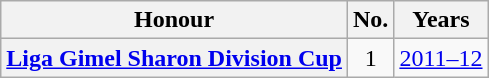<table class="wikitable plainrowheaders">
<tr>
<th scope=col>Honour</th>
<th scope=col>No.</th>
<th scope=col>Years</th>
</tr>
<tr>
<th scope=row><a href='#'>Liga Gimel Sharon Division Cup</a></th>
<td align=center>1</td>
<td><a href='#'>2011–12</a></td>
</tr>
</table>
